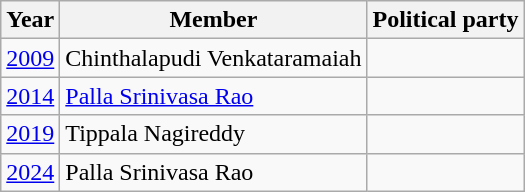<table class="wikitable sortable">
<tr>
<th>Year</th>
<th>Member</th>
<th colspan="2">Political party</th>
</tr>
<tr>
<td><a href='#'>2009</a></td>
<td>Chinthalapudi Venkataramaiah</td>
<td></td>
</tr>
<tr>
<td><a href='#'>2014</a></td>
<td><a href='#'>Palla Srinivasa Rao</a></td>
<td></td>
</tr>
<tr>
<td><a href='#'>2019</a></td>
<td>Tippala Nagireddy</td>
<td></td>
</tr>
<tr>
<td><a href='#'>2024</a></td>
<td>Palla Srinivasa Rao</td>
<td></td>
</tr>
</table>
